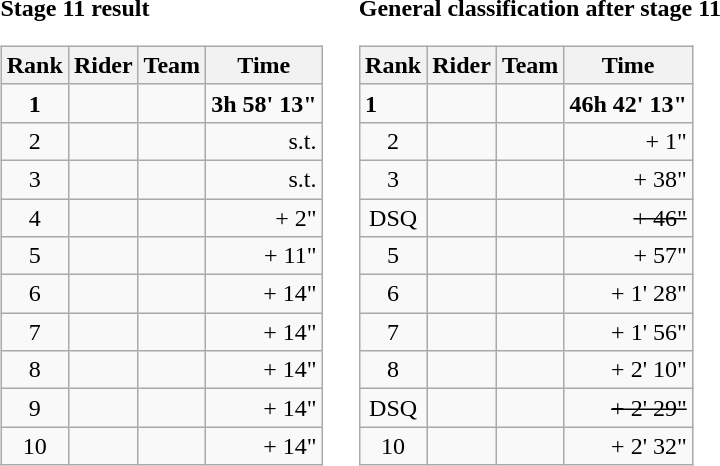<table>
<tr>
<td><strong>Stage 11 result</strong><br><table class="wikitable">
<tr>
<th>Rank</th>
<th>Rider</th>
<th>Team</th>
<th>Time</th>
</tr>
<tr>
<td style="text-align:center;"><strong>1</strong></td>
<td><strong></strong></td>
<td><strong></strong></td>
<td style="text-align:right;"><strong>3h 58' 13"</strong></td>
</tr>
<tr>
<td style="text-align:center;">2</td>
<td></td>
<td></td>
<td style="text-align:right;">s.t.</td>
</tr>
<tr>
<td style="text-align:center;">3</td>
<td></td>
<td></td>
<td style="text-align:right;">s.t.</td>
</tr>
<tr>
<td style="text-align:center;">4</td>
<td></td>
<td></td>
<td style="text-align:right;">+ 2"</td>
</tr>
<tr>
<td style="text-align:center;">5</td>
<td></td>
<td></td>
<td style="text-align:right;">+ 11"</td>
</tr>
<tr>
<td style="text-align:center;">6</td>
<td></td>
<td></td>
<td style="text-align:right;">+ 14"</td>
</tr>
<tr>
<td style="text-align:center;">7</td>
<td></td>
<td></td>
<td style="text-align:right;">+ 14"</td>
</tr>
<tr>
<td style="text-align:center;">8</td>
<td></td>
<td></td>
<td style="text-align:right;">+ 14"</td>
</tr>
<tr>
<td style="text-align:center;">9</td>
<td></td>
<td></td>
<td style="text-align:right;">+ 14"</td>
</tr>
<tr>
<td style="text-align:center;">10</td>
<td></td>
<td></td>
<td style="text-align:right;">+ 14"</td>
</tr>
</table>
</td>
<td></td>
<td><strong>General classification after stage 11</strong><br><table class="wikitable">
<tr>
<th>Rank</th>
<th>Rider</th>
<th>Team</th>
<th>Time</th>
</tr>
<tr>
<td><strong>1</strong></td>
<td><strong></strong></td>
<td><strong></strong></td>
<td style="text-align:right;"><strong>46h 42' 13"</strong></td>
</tr>
<tr>
<td style="text-align:center;">2</td>
<td></td>
<td></td>
<td style="text-align:right;">+ 1"</td>
</tr>
<tr>
<td style="text-align:center;">3</td>
<td></td>
<td></td>
<td style="text-align:right;">+ 38"</td>
</tr>
<tr>
<td style="text-align:center;">DSQ</td>
<td><s></s></td>
<td><s></s></td>
<td style="text-align:right;"><s>+ 46"</s></td>
</tr>
<tr>
<td style="text-align:center;">5</td>
<td></td>
<td></td>
<td style="text-align:right;">+ 57"</td>
</tr>
<tr>
<td style="text-align:center;">6</td>
<td></td>
<td></td>
<td style="text-align:right;">+ 1' 28"</td>
</tr>
<tr>
<td style="text-align:center;">7</td>
<td></td>
<td></td>
<td style="text-align:right;">+ 1' 56"</td>
</tr>
<tr>
<td style="text-align:center;">8</td>
<td></td>
<td></td>
<td style="text-align:right;">+ 2' 10"</td>
</tr>
<tr>
<td style="text-align:center;">DSQ</td>
<td><s>  </s></td>
<td><s></s></td>
<td style="text-align:right;"><s>+ 2' 29"</s></td>
</tr>
<tr>
<td style="text-align:center;">10</td>
<td></td>
<td></td>
<td style="text-align:right;">+ 2' 32"</td>
</tr>
</table>
</td>
</tr>
</table>
